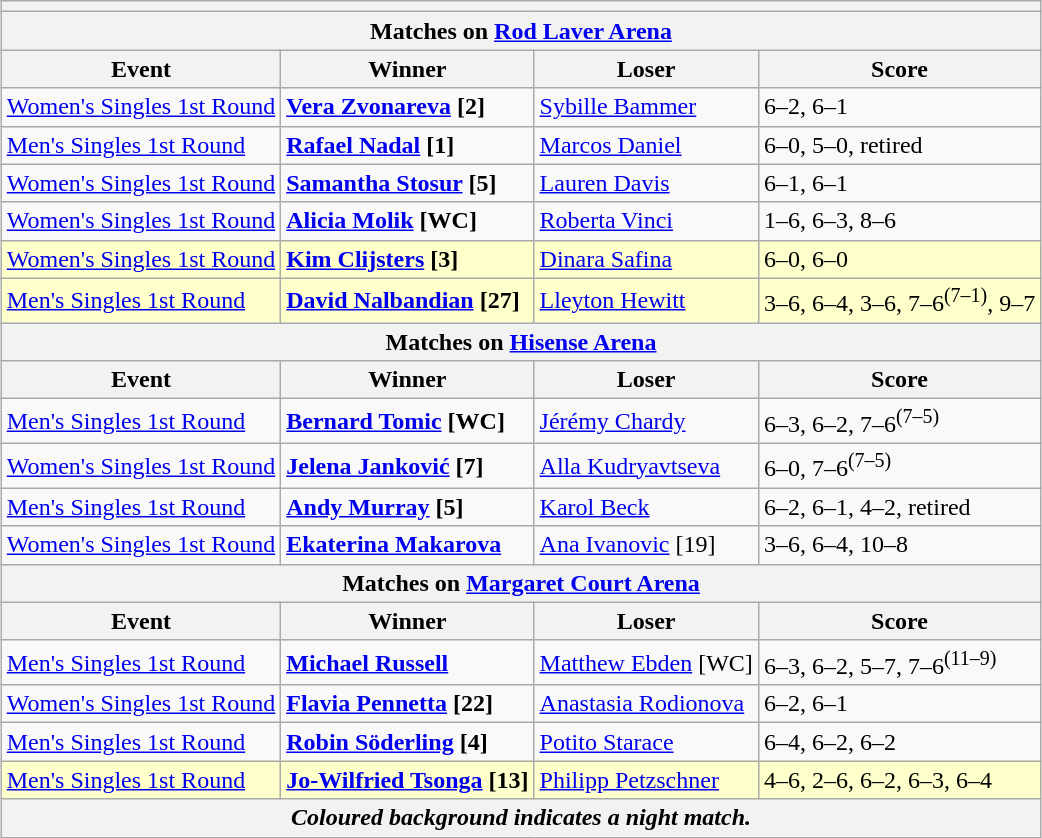<table class="wikitable collapsible" style="margin:1em auto;">
<tr>
<th colspan=4></th>
</tr>
<tr>
<th colspan=4><strong>Matches on <a href='#'>Rod Laver Arena</a></strong></th>
</tr>
<tr>
<th>Event</th>
<th>Winner</th>
<th>Loser</th>
<th>Score</th>
</tr>
<tr align=left>
<td><a href='#'>Women's Singles 1st Round</a></td>
<td> <strong><a href='#'>Vera Zvonareva</a> [2]</strong></td>
<td> <a href='#'>Sybille Bammer</a></td>
<td>6–2, 6–1</td>
</tr>
<tr align=left>
<td><a href='#'>Men's Singles 1st Round</a></td>
<td> <strong><a href='#'>Rafael Nadal</a> [1]</strong></td>
<td> <a href='#'>Marcos Daniel</a></td>
<td>6–0, 5–0, retired</td>
</tr>
<tr align=left>
<td><a href='#'>Women's Singles 1st Round</a></td>
<td> <strong><a href='#'>Samantha Stosur</a> [5]</strong></td>
<td> <a href='#'>Lauren Davis</a></td>
<td>6–1, 6–1</td>
</tr>
<tr align=left>
<td><a href='#'>Women's Singles 1st Round</a></td>
<td> <strong><a href='#'>Alicia Molik</a> [WC]</strong></td>
<td> <a href='#'>Roberta Vinci</a></td>
<td>1–6, 6–3, 8–6</td>
</tr>
<tr style="text-align:left; background:#ffc;">
<td><a href='#'>Women's Singles 1st Round</a></td>
<td> <strong><a href='#'>Kim Clijsters</a> [3]</strong></td>
<td> <a href='#'>Dinara Safina</a></td>
<td>6–0, 6–0</td>
</tr>
<tr style="text-align:left; background:#ffc;">
<td><a href='#'>Men's Singles 1st Round</a></td>
<td> <strong><a href='#'>David Nalbandian</a> [27]</strong></td>
<td> <a href='#'>Lleyton Hewitt</a></td>
<td>3–6, 6–4, 3–6, 7–6<sup>(7–1)</sup>, 9–7</td>
</tr>
<tr>
<th colspan=4><strong>Matches on <a href='#'>Hisense Arena</a></strong></th>
</tr>
<tr>
<th>Event</th>
<th>Winner</th>
<th>Loser</th>
<th>Score</th>
</tr>
<tr align=left>
<td><a href='#'>Men's Singles 1st Round</a></td>
<td> <strong><a href='#'>Bernard Tomic</a> [WC]</strong></td>
<td> <a href='#'>Jérémy Chardy</a></td>
<td>6–3, 6–2, 7–6<sup>(7–5)</sup></td>
</tr>
<tr align=left>
<td><a href='#'>Women's Singles 1st Round</a></td>
<td> <strong><a href='#'>Jelena Janković</a> [7]</strong></td>
<td> <a href='#'>Alla Kudryavtseva</a></td>
<td>6–0, 7–6<sup>(7–5)</sup></td>
</tr>
<tr align=left>
<td><a href='#'>Men's Singles 1st Round</a></td>
<td> <strong><a href='#'>Andy Murray</a> [5]</strong></td>
<td> <a href='#'>Karol Beck</a></td>
<td>6–2, 6–1, 4–2, retired</td>
</tr>
<tr align=left>
<td><a href='#'>Women's Singles 1st Round</a></td>
<td> <strong><a href='#'>Ekaterina Makarova</a></strong></td>
<td> <a href='#'>Ana Ivanovic</a> [19]</td>
<td>3–6, 6–4, 10–8</td>
</tr>
<tr>
<th colspan=4><strong>Matches on <a href='#'>Margaret Court Arena</a></strong></th>
</tr>
<tr>
<th>Event</th>
<th>Winner</th>
<th>Loser</th>
<th>Score</th>
</tr>
<tr align=left>
<td><a href='#'>Men's Singles 1st Round</a></td>
<td> <strong><a href='#'>Michael Russell</a></strong></td>
<td> <a href='#'>Matthew Ebden</a> [WC]</td>
<td>6–3, 6–2, 5–7, 7–6<sup>(11–9)</sup></td>
</tr>
<tr align=left>
<td><a href='#'>Women's Singles 1st Round</a></td>
<td> <strong><a href='#'>Flavia Pennetta</a> [22]</strong></td>
<td> <a href='#'>Anastasia Rodionova</a></td>
<td>6–2, 6–1</td>
</tr>
<tr align=left>
<td><a href='#'>Men's Singles 1st Round</a></td>
<td> <strong><a href='#'>Robin Söderling</a> [4]</strong></td>
<td> <a href='#'>Potito Starace</a></td>
<td>6–4, 6–2, 6–2</td>
</tr>
<tr style="text-align:left; background:#ffc;">
<td><a href='#'>Men's Singles 1st Round</a></td>
<td> <strong><a href='#'>Jo-Wilfried Tsonga</a> [13]</strong></td>
<td> <a href='#'>Philipp Petzschner</a></td>
<td>4–6, 2–6, 6–2, 6–3, 6–4</td>
</tr>
<tr>
<th colspan=4><em>Coloured background indicates a night match.</em></th>
</tr>
</table>
